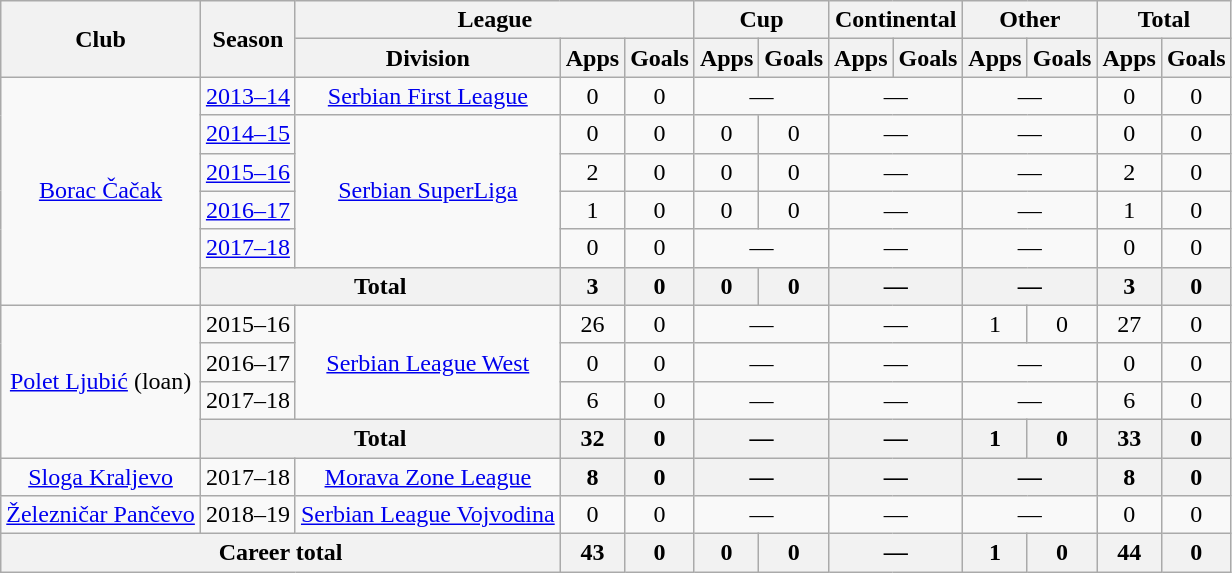<table class="wikitable" style="text-align:center">
<tr>
<th rowspan="2">Club</th>
<th rowspan="2">Season</th>
<th colspan="3">League</th>
<th colspan="2">Cup</th>
<th colspan="2">Continental</th>
<th colspan="2">Other</th>
<th colspan="2">Total</th>
</tr>
<tr>
<th>Division</th>
<th>Apps</th>
<th>Goals</th>
<th>Apps</th>
<th>Goals</th>
<th>Apps</th>
<th>Goals</th>
<th>Apps</th>
<th>Goals</th>
<th>Apps</th>
<th>Goals</th>
</tr>
<tr>
<td rowspan="6"><a href='#'>Borac Čačak</a></td>
<td><a href='#'>2013–14</a></td>
<td><a href='#'>Serbian First League</a></td>
<td>0</td>
<td>0</td>
<td colspan="2">—</td>
<td colspan="2">—</td>
<td colspan="2">—</td>
<td>0</td>
<td>0</td>
</tr>
<tr>
<td><a href='#'>2014–15</a></td>
<td rowspan=4><a href='#'>Serbian SuperLiga</a></td>
<td>0</td>
<td>0</td>
<td>0</td>
<td>0</td>
<td colspan="2">—</td>
<td colspan="2">—</td>
<td>0</td>
<td>0</td>
</tr>
<tr>
<td><a href='#'>2015–16</a></td>
<td>2</td>
<td>0</td>
<td>0</td>
<td>0</td>
<td colspan="2">—</td>
<td colspan="2">—</td>
<td>2</td>
<td>0</td>
</tr>
<tr>
<td><a href='#'>2016–17</a></td>
<td>1</td>
<td>0</td>
<td>0</td>
<td>0</td>
<td colspan="2">—</td>
<td colspan="2">—</td>
<td>1</td>
<td>0</td>
</tr>
<tr>
<td><a href='#'>2017–18</a></td>
<td>0</td>
<td>0</td>
<td colspan="2">—</td>
<td colspan="2">—</td>
<td colspan="2">—</td>
<td>0</td>
<td>0</td>
</tr>
<tr>
<th colspan="2">Total</th>
<th>3</th>
<th>0</th>
<th>0</th>
<th>0</th>
<th colspan="2">—</th>
<th colspan="2">—</th>
<th>3</th>
<th>0</th>
</tr>
<tr>
<td rowspan="4" valign="center"><a href='#'>Polet Ljubić</a> (loan)</td>
<td>2015–16</td>
<td rowspan=3><a href='#'>Serbian League West</a></td>
<td>26</td>
<td>0</td>
<td colspan="2">—</td>
<td colspan="2">—</td>
<td>1</td>
<td>0</td>
<td>27</td>
<td>0</td>
</tr>
<tr>
<td>2016–17</td>
<td>0</td>
<td>0</td>
<td colspan="2">—</td>
<td colspan="2">—</td>
<td colspan="2">—</td>
<td>0</td>
<td>0</td>
</tr>
<tr>
<td>2017–18</td>
<td>6</td>
<td>0</td>
<td colspan="2">—</td>
<td colspan="2">—</td>
<td colspan="2">—</td>
<td>6</td>
<td>0</td>
</tr>
<tr>
<th colspan="2">Total</th>
<th>32</th>
<th>0</th>
<th colspan="2">—</th>
<th colspan="2">—</th>
<th>1</th>
<th>0</th>
<th>33</th>
<th>0</th>
</tr>
<tr>
<td><a href='#'>Sloga Kraljevo</a></td>
<td>2017–18</td>
<td><a href='#'>Morava Zone League</a></td>
<th>8</th>
<th>0</th>
<th colspan="2">—</th>
<th colspan="2">—</th>
<th colspan="2">—</th>
<th>8</th>
<th>0</th>
</tr>
<tr>
<td><a href='#'>Železničar Pančevo</a></td>
<td>2018–19</td>
<td><a href='#'>Serbian League Vojvodina</a></td>
<td>0</td>
<td>0</td>
<td colspan="2">—</td>
<td colspan="2">—</td>
<td colspan="2">—</td>
<td>0</td>
<td>0</td>
</tr>
<tr>
<th colspan="3">Career total</th>
<th>43</th>
<th>0</th>
<th>0</th>
<th>0</th>
<th colspan="2">—</th>
<th>1</th>
<th>0</th>
<th>44</th>
<th>0</th>
</tr>
</table>
